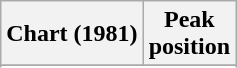<table class="wikitable sortable plainrowheaders" style="text-align:center">
<tr>
<th scope="col">Chart (1981)</th>
<th scope="col">Peak<br> position</th>
</tr>
<tr>
</tr>
<tr>
</tr>
</table>
